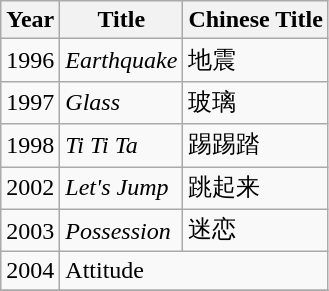<table class="wikitable sortable">
<tr>
<th>Year</th>
<th>Title</th>
<th>Chinese Title</th>
</tr>
<tr>
<td>1996</td>
<td><em>Earthquake</em></td>
<td>地震</td>
</tr>
<tr>
<td>1997</td>
<td><em>Glass</em></td>
<td>玻璃</td>
</tr>
<tr>
<td>1998</td>
<td><em>Ti Ti Ta</em></td>
<td>踢踢踏</td>
</tr>
<tr>
<td>2002</td>
<td><em>Let's Jump</em></td>
<td>跳起来</td>
</tr>
<tr>
<td>2003</td>
<td><em>Possession</em></td>
<td>迷恋</td>
</tr>
<tr>
<td>2004</td>
<td colspan=2>Attitude</td>
</tr>
<tr>
</tr>
</table>
